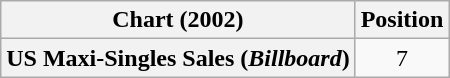<table class="wikitable plainrowheaders" style="text-align:center">
<tr>
<th>Chart (2002)</th>
<th>Position</th>
</tr>
<tr>
<th scope="row">US Maxi-Singles Sales (<em>Billboard</em>)</th>
<td>7</td>
</tr>
</table>
